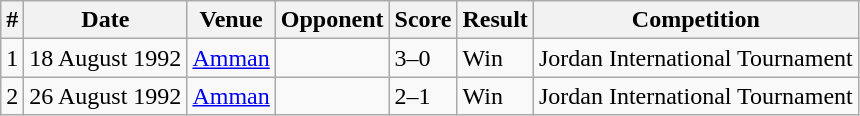<table class="wikitable">
<tr>
<th>#</th>
<th>Date</th>
<th>Venue</th>
<th>Opponent</th>
<th>Score</th>
<th>Result</th>
<th>Competition</th>
</tr>
<tr>
<td>1</td>
<td>18 August 1992</td>
<td><a href='#'>Amman</a></td>
<td></td>
<td>3–0</td>
<td>Win</td>
<td>Jordan International Tournament</td>
</tr>
<tr>
<td>2</td>
<td>26 August 1992</td>
<td><a href='#'>Amman</a></td>
<td></td>
<td>2–1</td>
<td>Win</td>
<td>Jordan International Tournament</td>
</tr>
</table>
